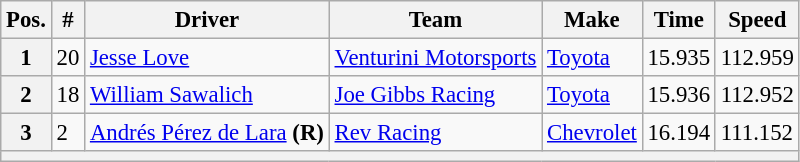<table class="wikitable" style="font-size:95%">
<tr>
<th>Pos.</th>
<th>#</th>
<th>Driver</th>
<th>Team</th>
<th>Make</th>
<th>Time</th>
<th>Speed</th>
</tr>
<tr>
<th>1</th>
<td>20</td>
<td><a href='#'>Jesse Love</a></td>
<td><a href='#'>Venturini Motorsports</a></td>
<td><a href='#'>Toyota</a></td>
<td>15.935</td>
<td>112.959</td>
</tr>
<tr>
<th>2</th>
<td>18</td>
<td><a href='#'>William Sawalich</a></td>
<td><a href='#'>Joe Gibbs Racing</a></td>
<td><a href='#'>Toyota</a></td>
<td>15.936</td>
<td>112.952</td>
</tr>
<tr>
<th>3</th>
<td>2</td>
<td><a href='#'>Andrés Pérez de Lara</a> <strong>(R)</strong></td>
<td><a href='#'>Rev Racing</a></td>
<td><a href='#'>Chevrolet</a></td>
<td>16.194</td>
<td>111.152</td>
</tr>
<tr>
<th colspan="7"></th>
</tr>
</table>
